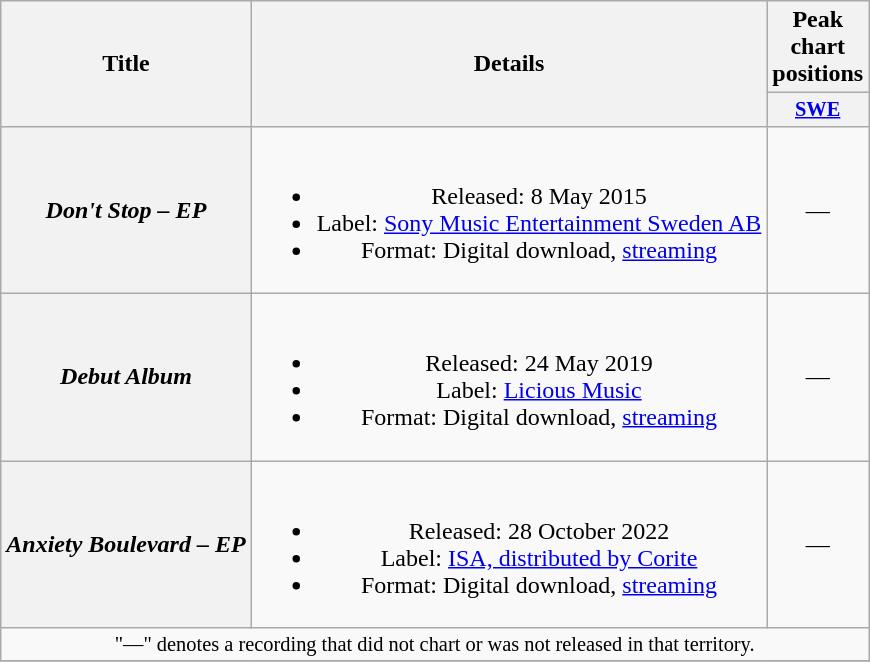<table class="wikitable plainrowheaders" style="text-align:center;">
<tr>
<th scope="col" rowspan="2">Title</th>
<th scope="col" rowspan="2">Details</th>
<th scope="col">Peak chart positions</th>
</tr>
<tr>
<th scope="col" style="width:3em;font-size:85%;"><a href='#'>SWE</a></th>
</tr>
<tr>
<th scope="row"><em>Don't Stop – EP</em></th>
<td><br><ul><li>Released: 8 May 2015</li><li>Label: <a href='#'>Sony Music Entertainment Sweden AB</a></li><li>Format: Digital download, <a href='#'>streaming</a></li></ul></td>
<td>—</td>
</tr>
<tr>
<th scope="row"><em>Debut Album</em></th>
<td><br><ul><li>Released: 24 May 2019</li><li>Label: <a href='#'>Licious Music</a></li><li>Format: Digital download, <a href='#'>streaming</a></li></ul></td>
<td>—</td>
</tr>
<tr>
<th scope="row"><em>Anxiety Boulevard – EP</em></th>
<td><br><ul><li>Released: 28 October 2022</li><li>Label: <a href='#'>ISA, distributed by Corite</a></li><li>Format: Digital download, <a href='#'>streaming</a></li></ul></td>
<td>—</td>
</tr>
<tr>
<td colspan="10" style="font-size:85%">"—" denotes a recording that did not chart or was not released in that territory.</td>
</tr>
<tr>
</tr>
</table>
